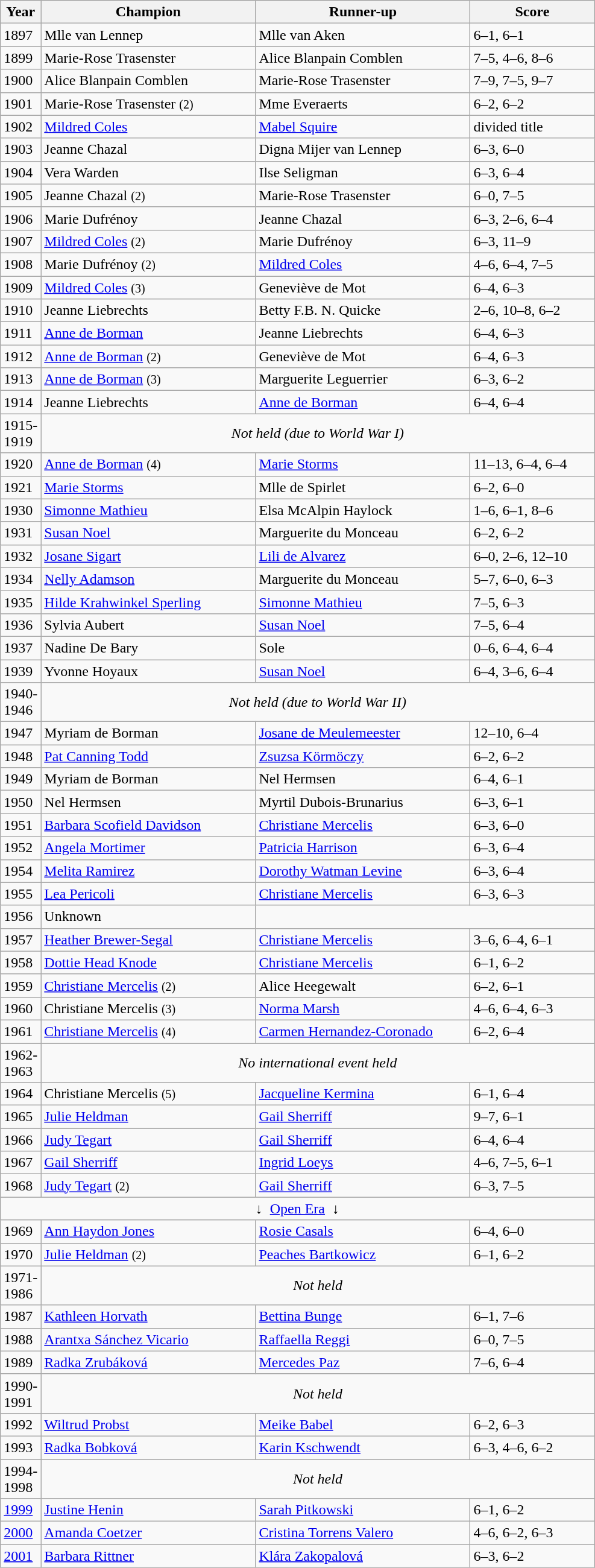<table class="wikitable">
<tr>
<th style="width:10px">Year</th>
<th style="width:230px">Champion</th>
<th style="width:230px">Runner-up</th>
<th style="width:130px" class="unsortable">Score</th>
</tr>
<tr>
<td>1897</td>
<td> Mlle van Lennep</td>
<td> Mlle van Aken</td>
<td>6–1, 6–1</td>
</tr>
<tr>
<td>1899</td>
<td> Marie-Rose Trasenster</td>
<td> Alice Blanpain Comblen</td>
<td>7–5, 4–6, 8–6</td>
</tr>
<tr>
<td>1900</td>
<td> Alice Blanpain Comblen</td>
<td> Marie-Rose Trasenster</td>
<td>7–9, 7–5, 9–7</td>
</tr>
<tr>
<td>1901</td>
<td> Marie-Rose Trasenster <small>(2)</small></td>
<td> Mme Everaerts</td>
<td>6–2, 6–2</td>
</tr>
<tr>
<td>1902</td>
<td> <a href='#'>Mildred Coles</a></td>
<td> <a href='#'>Mabel Squire</a></td>
<td>divided title</td>
</tr>
<tr>
<td>1903</td>
<td> Jeanne Chazal</td>
<td> Digna Mijer van Lennep</td>
<td>6–3, 6–0</td>
</tr>
<tr>
<td>1904</td>
<td> Vera Warden</td>
<td> Ilse Seligman</td>
<td>6–3, 6–4</td>
</tr>
<tr>
<td>1905</td>
<td> Jeanne Chazal <small>(2)</small></td>
<td> Marie-Rose Trasenster</td>
<td>6–0, 7–5</td>
</tr>
<tr>
<td>1906</td>
<td> Marie Dufrénoy</td>
<td> Jeanne Chazal</td>
<td>6–3, 2–6, 6–4</td>
</tr>
<tr>
<td>1907</td>
<td> <a href='#'>Mildred Coles</a> <small>(2)</small></td>
<td>  Marie Dufrénoy</td>
<td>6–3, 11–9</td>
</tr>
<tr>
<td>1908</td>
<td> Marie Dufrénoy <small>(2)</small></td>
<td> <a href='#'>Mildred Coles</a></td>
<td>4–6, 6–4, 7–5</td>
</tr>
<tr>
<td>1909</td>
<td> <a href='#'>Mildred Coles</a> <small>(3)</small></td>
<td> Geneviève de Mot</td>
<td>6–4, 6–3</td>
</tr>
<tr>
<td>1910</td>
<td> Jeanne Liebrechts</td>
<td> Betty F.B. N. Quicke</td>
<td>2–6, 10–8, 6–2</td>
</tr>
<tr>
<td>1911</td>
<td> <a href='#'>Anne de Borman</a></td>
<td> Jeanne Liebrechts</td>
<td>6–4, 6–3</td>
</tr>
<tr>
<td>1912</td>
<td> <a href='#'>Anne de Borman</a> <small>(2)</small></td>
<td> Geneviève de Mot</td>
<td>6–4, 6–3</td>
</tr>
<tr>
<td>1913</td>
<td> <a href='#'>Anne de Borman</a> <small>(3)</small></td>
<td> Marguerite Leguerrier</td>
<td>6–3, 6–2</td>
</tr>
<tr>
<td>1914</td>
<td> Jeanne Liebrechts</td>
<td> <a href='#'>Anne de Borman</a></td>
<td>6–4, 6–4</td>
</tr>
<tr>
<td>1915-1919</td>
<td colspan=4 align=center><em>Not held (due to World War I)</em></td>
</tr>
<tr>
<td>1920</td>
<td> <a href='#'>Anne de Borman</a> <small>(4)</small></td>
<td> <a href='#'>Marie Storms</a></td>
<td>11–13, 6–4, 6–4</td>
</tr>
<tr>
<td>1921</td>
<td> <a href='#'>Marie Storms</a></td>
<td> Mlle de Spirlet</td>
<td>6–2, 6–0</td>
</tr>
<tr>
<td>1930</td>
<td> <a href='#'>Simonne Mathieu</a></td>
<td> Elsa McAlpin Haylock</td>
<td>1–6, 6–1, 8–6</td>
</tr>
<tr>
<td>1931</td>
<td>  <a href='#'>Susan Noel</a></td>
<td> Marguerite du Monceau</td>
<td>6–2, 6–2</td>
</tr>
<tr>
<td>1932</td>
<td> <a href='#'>Josane Sigart</a></td>
<td>  <a href='#'>Lili de Alvarez</a></td>
<td>6–0, 2–6, 12–10</td>
</tr>
<tr>
<td>1934</td>
<td> <a href='#'>Nelly Adamson</a></td>
<td> Marguerite du Monceau</td>
<td>5–7, 6–0, 6–3</td>
</tr>
<tr>
<td>1935</td>
<td>  <a href='#'>Hilde Krahwinkel Sperling</a></td>
<td> <a href='#'>Simonne Mathieu</a></td>
<td>7–5, 6–3</td>
</tr>
<tr>
<td>1936</td>
<td> Sylvia Aubert</td>
<td>  <a href='#'>Susan Noel</a></td>
<td>7–5, 6–4</td>
</tr>
<tr>
<td>1937</td>
<td> Nadine De Bary</td>
<td> Sole</td>
<td>0–6, 6–4, 6–4</td>
</tr>
<tr>
<td>1939</td>
<td>  Yvonne Hoyaux</td>
<td>  <a href='#'>Susan Noel</a></td>
<td>6–4, 3–6, 6–4</td>
</tr>
<tr>
<td>1940-1946</td>
<td colspan=4 align=center><em>Not held (due to World War II)</em></td>
</tr>
<tr>
<td>1947</td>
<td> Myriam de Borman</td>
<td> <a href='#'>Josane de Meulemeester</a></td>
<td>12–10, 6–4</td>
</tr>
<tr>
<td>1948</td>
<td> <a href='#'>Pat Canning Todd</a></td>
<td>  <a href='#'>Zsuzsa Körmöczy</a></td>
<td>6–2, 6–2</td>
</tr>
<tr>
<td>1949</td>
<td> Myriam de Borman</td>
<td> Nel Hermsen</td>
<td>6–4, 6–1</td>
</tr>
<tr>
<td>1950</td>
<td> Nel Hermsen</td>
<td> Myrtil Dubois-Brunarius</td>
<td>6–3, 6–1</td>
</tr>
<tr>
<td>1951</td>
<td> <a href='#'>Barbara Scofield Davidson</a></td>
<td> <a href='#'>Christiane Mercelis</a></td>
<td>6–3, 6–0</td>
</tr>
<tr>
<td>1952</td>
<td> <a href='#'>Angela Mortimer</a></td>
<td> <a href='#'>Patricia Harrison</a></td>
<td>6–3, 6–4</td>
</tr>
<tr>
<td>1954</td>
<td> <a href='#'>Melita Ramirez</a></td>
<td> <a href='#'>Dorothy Watman Levine</a></td>
<td>6–3, 6–4</td>
</tr>
<tr>
<td>1955</td>
<td> <a href='#'>Lea Pericoli</a></td>
<td> <a href='#'>Christiane Mercelis</a></td>
<td>6–3, 6–3</td>
</tr>
<tr>
<td>1956</td>
<td>Unknown</td>
</tr>
<tr>
<td>1957</td>
<td> <a href='#'>Heather Brewer-Segal</a></td>
<td> <a href='#'>Christiane Mercelis</a></td>
<td>3–6, 6–4, 6–1</td>
</tr>
<tr>
<td>1958</td>
<td> <a href='#'>Dottie Head Knode</a></td>
<td> <a href='#'>Christiane Mercelis</a></td>
<td>6–1, 6–2</td>
</tr>
<tr>
<td>1959</td>
<td> <a href='#'>Christiane Mercelis</a> <small>(2)</small></td>
<td> Alice Heegewalt</td>
<td>6–2, 6–1</td>
</tr>
<tr>
<td>1960</td>
<td> Christiane Mercelis <small>(3)</small></td>
<td> <a href='#'>Norma Marsh</a></td>
<td>4–6, 6–4, 6–3</td>
</tr>
<tr>
<td>1961</td>
<td> <a href='#'>Christiane Mercelis</a> <small>(4)</small></td>
<td> <a href='#'>Carmen Hernandez-Coronado</a></td>
<td>6–2, 6–4</td>
</tr>
<tr>
<td>1962-1963</td>
<td colspan=4 align=center><em>No international event held</em></td>
</tr>
<tr>
<td>1964</td>
<td> Christiane Mercelis <small>(5)</small></td>
<td> <a href='#'>Jacqueline Kermina</a></td>
<td>6–1, 6–4</td>
</tr>
<tr>
<td>1965</td>
<td> <a href='#'>Julie Heldman</a></td>
<td> <a href='#'>Gail Sherriff</a></td>
<td>9–7, 6–1</td>
</tr>
<tr>
<td>1966</td>
<td>  <a href='#'>Judy Tegart</a></td>
<td> <a href='#'>Gail Sherriff</a></td>
<td>6–4, 6–4</td>
</tr>
<tr>
<td>1967</td>
<td> <a href='#'>Gail Sherriff</a></td>
<td> <a href='#'>Ingrid Loeys</a></td>
<td>4–6, 7–5, 6–1</td>
</tr>
<tr>
<td>1968</td>
<td> <a href='#'>Judy Tegart</a> <small>(2)</small></td>
<td> <a href='#'>Gail Sherriff</a></td>
<td>6–3, 7–5</td>
</tr>
<tr>
<td colspan=4 align=center>↓  <a href='#'>Open Era</a>  ↓</td>
</tr>
<tr>
<td>1969</td>
<td>  <a href='#'>Ann Haydon Jones</a></td>
<td>  <a href='#'>Rosie Casals</a></td>
<td>6–4, 6–0</td>
</tr>
<tr>
<td>1970</td>
<td> <a href='#'>Julie Heldman</a> <small>(2)</small></td>
<td> <a href='#'>Peaches Bartkowicz</a></td>
<td>6–1, 6–2</td>
</tr>
<tr>
<td>1971-1986</td>
<td colspan=4 align=center><em>Not held</em></td>
</tr>
<tr>
<td>1987</td>
<td> <a href='#'>Kathleen Horvath</a></td>
<td> <a href='#'>Bettina Bunge</a></td>
<td>6–1, 7–6</td>
</tr>
<tr>
<td>1988</td>
<td> <a href='#'>Arantxa Sánchez Vicario</a></td>
<td> <a href='#'>Raffaella Reggi</a></td>
<td>6–0, 7–5</td>
</tr>
<tr>
<td>1989</td>
<td> <a href='#'>Radka Zrubáková</a></td>
<td> <a href='#'>Mercedes Paz</a></td>
<td>7–6, 6–4</td>
</tr>
<tr>
<td>1990-1991</td>
<td colspan=4 align=center><em>Not held</em></td>
</tr>
<tr>
<td>1992</td>
<td> <a href='#'>Wiltrud Probst</a></td>
<td> <a href='#'>Meike Babel</a></td>
<td>6–2, 6–3</td>
</tr>
<tr>
<td>1993</td>
<td> <a href='#'>Radka Bobková</a></td>
<td> <a href='#'>Karin Kschwendt</a></td>
<td>6–3, 4–6, 6–2</td>
</tr>
<tr>
<td>1994-1998</td>
<td colspan=4 align=center><em>Not held</em></td>
</tr>
<tr>
<td><a href='#'>1999</a></td>
<td> <a href='#'>Justine Henin</a></td>
<td> <a href='#'>Sarah Pitkowski</a></td>
<td>6–1, 6–2</td>
</tr>
<tr>
<td><a href='#'>2000</a></td>
<td> <a href='#'>Amanda Coetzer</a></td>
<td> <a href='#'>Cristina Torrens Valero</a></td>
<td>4–6, 6–2, 6–3</td>
</tr>
<tr>
<td><a href='#'>2001</a></td>
<td> <a href='#'>Barbara Rittner</a></td>
<td> <a href='#'>Klára Zakopalová</a></td>
<td>6–3, 6–2</td>
</tr>
</table>
